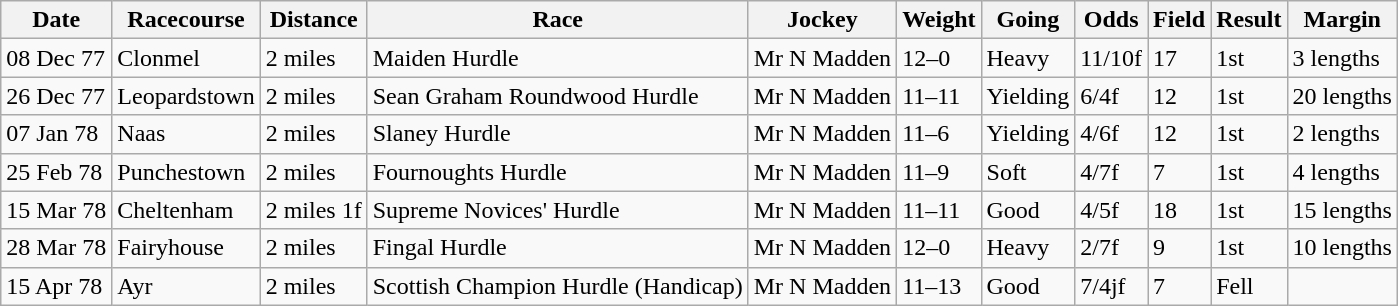<table class="wikitable">
<tr>
<th>Date</th>
<th>Racecourse</th>
<th>Distance</th>
<th>Race</th>
<th>Jockey</th>
<th>Weight</th>
<th>Going</th>
<th>Odds</th>
<th>Field</th>
<th>Result</th>
<th>Margin</th>
</tr>
<tr>
<td>08 Dec 77</td>
<td>Clonmel</td>
<td>2 miles</td>
<td>Maiden Hurdle</td>
<td>Mr N Madden</td>
<td>12–0</td>
<td>Heavy</td>
<td>11/10f</td>
<td>17</td>
<td>1st</td>
<td>3 lengths</td>
</tr>
<tr>
<td>26 Dec 77</td>
<td>Leopardstown</td>
<td>2 miles</td>
<td>Sean Graham Roundwood Hurdle</td>
<td>Mr N Madden</td>
<td>11–11</td>
<td>Yielding</td>
<td>6/4f</td>
<td>12</td>
<td>1st</td>
<td>20 lengths</td>
</tr>
<tr>
<td>07 Jan 78</td>
<td>Naas</td>
<td>2 miles</td>
<td>Slaney Hurdle</td>
<td>Mr N Madden</td>
<td>11–6</td>
<td>Yielding</td>
<td>4/6f</td>
<td>12</td>
<td>1st</td>
<td>2 lengths</td>
</tr>
<tr>
<td>25 Feb 78</td>
<td>Punchestown</td>
<td>2 miles</td>
<td>Fournoughts Hurdle</td>
<td>Mr N Madden</td>
<td>11–9</td>
<td>Soft</td>
<td>4/7f</td>
<td>7</td>
<td>1st</td>
<td>4 lengths</td>
</tr>
<tr>
<td>15 Mar 78</td>
<td>Cheltenham</td>
<td>2 miles 1f</td>
<td>Supreme Novices' Hurdle</td>
<td>Mr N Madden</td>
<td>11–11</td>
<td>Good</td>
<td>4/5f</td>
<td>18</td>
<td>1st</td>
<td>15 lengths</td>
</tr>
<tr>
<td>28 Mar 78</td>
<td>Fairyhouse</td>
<td>2 miles</td>
<td>Fingal Hurdle</td>
<td>Mr N Madden</td>
<td>12–0</td>
<td>Heavy</td>
<td>2/7f</td>
<td>9</td>
<td>1st</td>
<td>10 lengths</td>
</tr>
<tr>
<td>15 Apr 78</td>
<td>Ayr</td>
<td>2 miles</td>
<td>Scottish Champion Hurdle (Handicap)</td>
<td>Mr N Madden</td>
<td>11–13</td>
<td>Good</td>
<td>7/4jf</td>
<td>7</td>
<td>Fell</td>
</tr>
</table>
